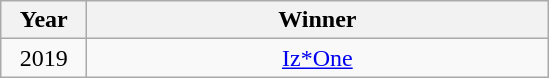<table class="wikitable" style="text-align: center">
<tr>
<th width="50">Year</th>
<th width="300">Winner</th>
</tr>
<tr>
<td>2019</td>
<td><a href='#'>Iz*One</a></td>
</tr>
</table>
